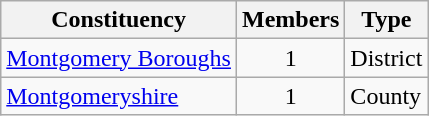<table class="wikitable sortable">
<tr>
<th>Constituency</th>
<th>Members</th>
<th>Type</th>
</tr>
<tr>
<td><a href='#'>Montgomery Boroughs</a></td>
<td align="center">1</td>
<td>District</td>
</tr>
<tr>
<td><a href='#'>Montgomeryshire</a></td>
<td align="center">1</td>
<td>County</td>
</tr>
</table>
